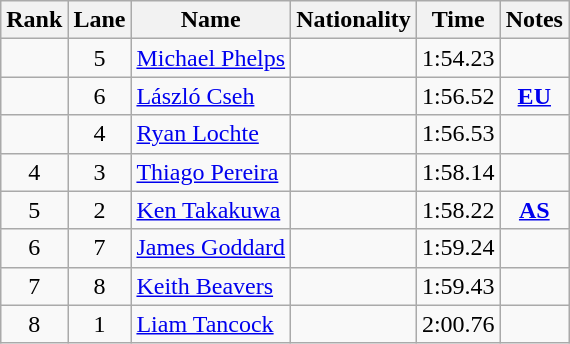<table class="wikitable sortable" style="text-align:center">
<tr>
<th>Rank</th>
<th>Lane</th>
<th>Name</th>
<th>Nationality</th>
<th>Time</th>
<th>Notes</th>
</tr>
<tr>
<td></td>
<td>5</td>
<td align=left><a href='#'>Michael Phelps</a></td>
<td align=left></td>
<td>1:54.23</td>
<td></td>
</tr>
<tr>
<td></td>
<td>6</td>
<td align=left><a href='#'>László Cseh</a></td>
<td align=left></td>
<td>1:56.52</td>
<td><strong><a href='#'>EU</a></strong></td>
</tr>
<tr>
<td></td>
<td>4</td>
<td align=left><a href='#'>Ryan Lochte</a></td>
<td align=left></td>
<td>1:56.53</td>
<td></td>
</tr>
<tr>
<td>4</td>
<td>3</td>
<td align=left><a href='#'>Thiago Pereira</a></td>
<td align=left></td>
<td>1:58.14</td>
<td></td>
</tr>
<tr>
<td>5</td>
<td>2</td>
<td align=left><a href='#'>Ken Takakuwa</a></td>
<td align=left></td>
<td>1:58.22</td>
<td><strong><a href='#'>AS</a></strong></td>
</tr>
<tr>
<td>6</td>
<td>7</td>
<td align=left><a href='#'>James Goddard</a></td>
<td align=left></td>
<td>1:59.24</td>
<td></td>
</tr>
<tr>
<td>7</td>
<td>8</td>
<td align=left><a href='#'>Keith Beavers</a></td>
<td align=left></td>
<td>1:59.43</td>
<td></td>
</tr>
<tr>
<td>8</td>
<td>1</td>
<td align=left><a href='#'>Liam Tancock</a></td>
<td align=left></td>
<td>2:00.76</td>
<td></td>
</tr>
</table>
